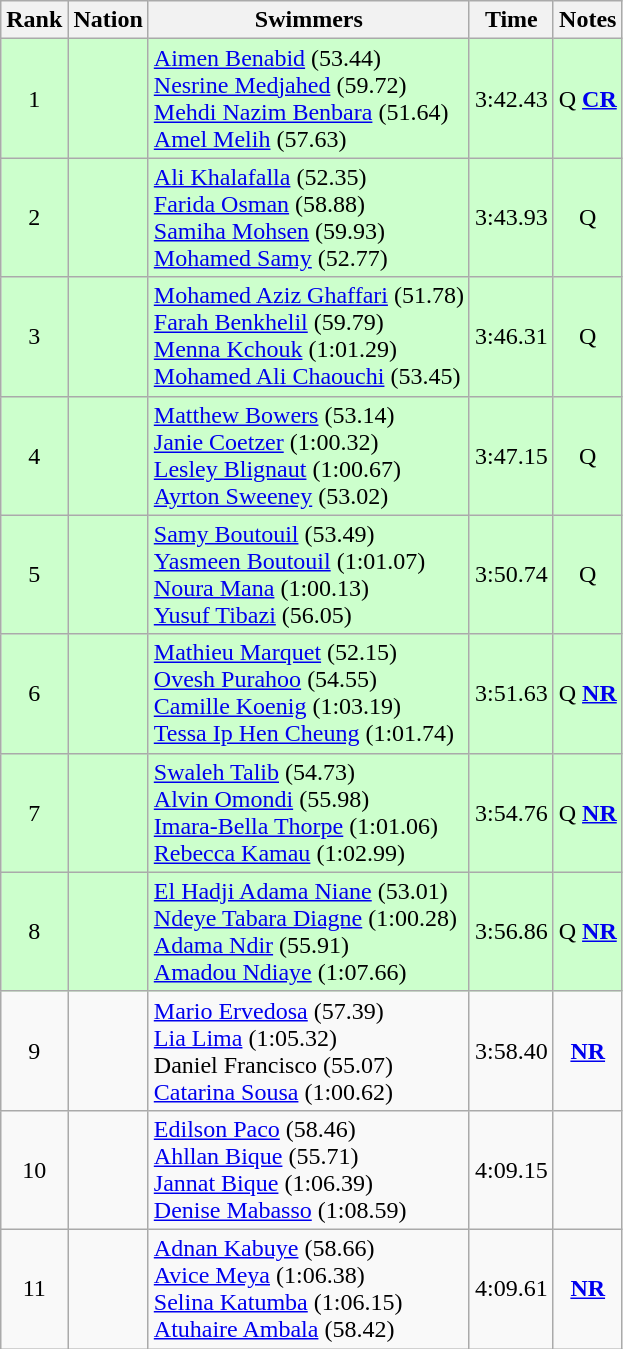<table class="wikitable sortable" style="text-align:center">
<tr>
<th>Rank</th>
<th>Nation</th>
<th>Swimmers</th>
<th>Time</th>
<th>Notes</th>
</tr>
<tr bgcolor=ccffcc>
<td>1</td>
<td align=left></td>
<td align=left><a href='#'>Aimen Benabid</a> (53.44)<br><a href='#'>Nesrine Medjahed</a> (59.72)<br><a href='#'>Mehdi Nazim Benbara</a> (51.64)<br><a href='#'>Amel Melih</a> (57.63)</td>
<td>3:42.43</td>
<td>Q <strong><a href='#'>CR</a></strong></td>
</tr>
<tr bgcolor=ccffcc>
<td>2</td>
<td align=left></td>
<td align=left><a href='#'>Ali Khalafalla</a> (52.35)<br><a href='#'>Farida Osman</a> (58.88)<br><a href='#'>Samiha Mohsen</a> (59.93)<br><a href='#'>Mohamed Samy</a> (52.77)</td>
<td>3:43.93</td>
<td>Q</td>
</tr>
<tr bgcolor=ccffcc>
<td>3</td>
<td align=left></td>
<td align=left><a href='#'>Mohamed Aziz Ghaffari</a> (51.78)<br><a href='#'>Farah Benkhelil</a> (59.79)<br><a href='#'>Menna Kchouk</a> (1:01.29)<br><a href='#'>Mohamed Ali Chaouchi</a> (53.45)</td>
<td>3:46.31</td>
<td>Q</td>
</tr>
<tr bgcolor=ccffcc>
<td>4</td>
<td align=left></td>
<td align=left><a href='#'>Matthew Bowers</a> (53.14)<br><a href='#'>Janie Coetzer</a> (1:00.32)<br><a href='#'>Lesley Blignaut</a> (1:00.67)<br><a href='#'>Ayrton Sweeney</a> (53.02)</td>
<td>3:47.15</td>
<td>Q</td>
</tr>
<tr bgcolor=ccffcc>
<td>5</td>
<td align=left></td>
<td align=left><a href='#'>Samy Boutouil</a> (53.49)<br><a href='#'>Yasmeen Boutouil</a> (1:01.07)<br><a href='#'>Noura Mana</a> (1:00.13)<br><a href='#'>Yusuf Tibazi</a> (56.05)</td>
<td>3:50.74</td>
<td>Q</td>
</tr>
<tr bgcolor=ccffcc>
<td>6</td>
<td align=left></td>
<td align=left><a href='#'>Mathieu Marquet</a> (52.15)<br><a href='#'>Ovesh Purahoo</a> (54.55)<br><a href='#'>Camille Koenig</a> (1:03.19)<br><a href='#'>Tessa Ip Hen Cheung</a> (1:01.74)</td>
<td>3:51.63</td>
<td>Q <strong><a href='#'>NR</a></strong></td>
</tr>
<tr bgcolor=ccffcc>
<td>7</td>
<td align=left></td>
<td align=left><a href='#'>Swaleh Talib</a> (54.73)<br><a href='#'>Alvin Omondi</a> (55.98)<br><a href='#'>Imara-Bella Thorpe</a> (1:01.06)<br><a href='#'>Rebecca Kamau</a> (1:02.99)</td>
<td>3:54.76</td>
<td>Q <strong><a href='#'>NR</a></strong></td>
</tr>
<tr bgcolor=ccffcc>
<td>8</td>
<td align=left></td>
<td align=left><a href='#'>El Hadji Adama Niane</a> (53.01)<br><a href='#'>Ndeye Tabara Diagne</a> (1:00.28)<br><a href='#'>Adama Ndir</a> (55.91)<br><a href='#'>Amadou Ndiaye</a> (1:07.66)</td>
<td>3:56.86</td>
<td>Q <strong><a href='#'>NR</a></strong></td>
</tr>
<tr>
<td>9</td>
<td align=left></td>
<td align=left><a href='#'>Mario Ervedosa</a> (57.39)<br><a href='#'>Lia Lima</a> (1:05.32)<br>Daniel Francisco (55.07)<br><a href='#'>Catarina Sousa</a> (1:00.62)</td>
<td>3:58.40</td>
<td><strong><a href='#'>NR</a></strong></td>
</tr>
<tr>
<td>10</td>
<td align=left></td>
<td align=left><a href='#'>Edilson Paco</a> (58.46)<br><a href='#'>Ahllan Bique</a> (55.71)<br><a href='#'>Jannat Bique</a> (1:06.39)<br><a href='#'>Denise Mabasso</a> (1:08.59)</td>
<td>4:09.15</td>
<td></td>
</tr>
<tr>
<td>11</td>
<td align=left></td>
<td align=left><a href='#'>Adnan Kabuye</a> (58.66)<br><a href='#'>Avice Meya</a> (1:06.38)<br><a href='#'>Selina Katumba</a> (1:06.15)<br><a href='#'>Atuhaire Ambala</a> (58.42)</td>
<td>4:09.61</td>
<td><strong><a href='#'>NR</a></strong></td>
</tr>
</table>
